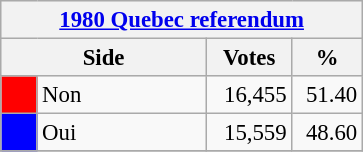<table class="wikitable" style="font-size: 95%; clear:both">
<tr style="background-color:#E9E9E9">
<th colspan=4><a href='#'>1980 Quebec referendum</a></th>
</tr>
<tr style="background-color:#E9E9E9">
<th colspan=2 style="width: 130px">Side</th>
<th style="width: 50px">Votes</th>
<th style="width: 40px">%</th>
</tr>
<tr>
<td bgcolor="red"></td>
<td>Non</td>
<td align="right">16,455</td>
<td align="right">51.40</td>
</tr>
<tr>
<td bgcolor="blue"></td>
<td>Oui</td>
<td align="right">15,559</td>
<td align="right">48.60</td>
</tr>
<tr>
</tr>
</table>
